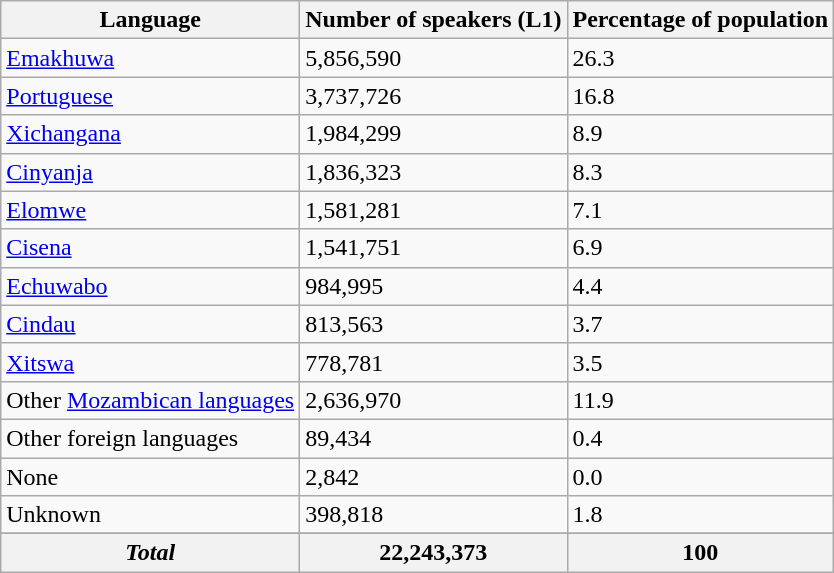<table class="wikitable sortable">
<tr>
<th>Language</th>
<th>Number of speakers (L1)</th>
<th>Percentage of population</th>
</tr>
<tr>
<td><a href='#'>Emakhuwa</a></td>
<td>5,856,590</td>
<td>26.3</td>
</tr>
<tr>
<td><a href='#'>Portuguese</a></td>
<td>3,737,726</td>
<td>16.8</td>
</tr>
<tr>
<td><a href='#'>Xichangana</a></td>
<td>1,984,299</td>
<td>8.9</td>
</tr>
<tr>
<td><a href='#'>Cinyanja</a></td>
<td>1,836,323</td>
<td>8.3</td>
</tr>
<tr>
<td><a href='#'>Elomwe</a></td>
<td>1,581,281</td>
<td>7.1</td>
</tr>
<tr>
<td><a href='#'>Cisena</a></td>
<td>1,541,751</td>
<td>6.9</td>
</tr>
<tr>
<td><a href='#'>Echuwabo</a></td>
<td>984,995</td>
<td>4.4</td>
</tr>
<tr>
<td><a href='#'>Cindau</a></td>
<td>813,563</td>
<td>3.7</td>
</tr>
<tr>
<td><a href='#'>Xitswa</a></td>
<td>778,781</td>
<td>3.5</td>
</tr>
<tr>
<td>Other <a href='#'>Mozambican languages</a></td>
<td>2,636,970</td>
<td>11.9</td>
</tr>
<tr>
<td>Other foreign languages</td>
<td>89,434</td>
<td>0.4</td>
</tr>
<tr>
<td>None</td>
<td>2,842</td>
<td>0.0</td>
</tr>
<tr>
<td>Unknown</td>
<td>398,818</td>
<td>1.8</td>
</tr>
<tr class="sortbottom">
</tr>
<tr class="sortbottom">
<th><em>Total</em></th>
<th>22,243,373</th>
<th>100</th>
</tr>
</table>
